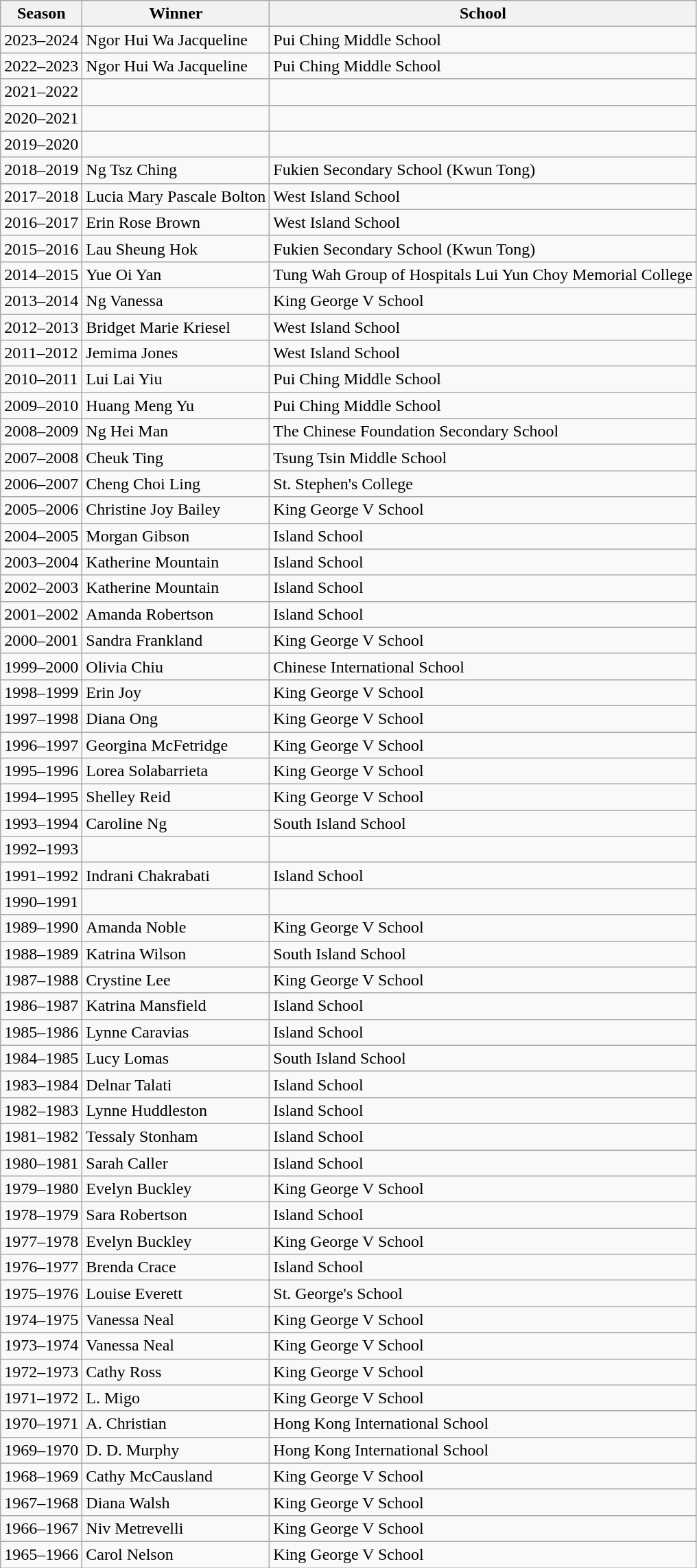<table class="wikitable">
<tr>
<th>Season</th>
<th>Winner</th>
<th>School</th>
</tr>
<tr>
<td>2023–2024</td>
<td>Ngor Hui Wa Jacqueline</td>
<td>Pui Ching Middle School</td>
</tr>
<tr>
<td>2022–2023</td>
<td>Ngor Hui Wa Jacqueline</td>
<td>Pui Ching Middle School</td>
</tr>
<tr>
<td>2021–2022</td>
<td></td>
<td></td>
</tr>
<tr>
<td>2020–2021</td>
<td></td>
<td></td>
</tr>
<tr>
<td>2019–2020</td>
<td></td>
<td></td>
</tr>
<tr>
<td>2018–2019</td>
<td>Ng Tsz Ching</td>
<td>Fukien Secondary School (Kwun Tong)</td>
</tr>
<tr>
<td>2017–2018</td>
<td>Lucia Mary Pascale Bolton</td>
<td>West Island School</td>
</tr>
<tr>
<td>2016–2017</td>
<td>Erin Rose Brown</td>
<td>West Island School</td>
</tr>
<tr>
<td>2015–2016</td>
<td>Lau Sheung Hok</td>
<td>Fukien Secondary School (Kwun Tong)</td>
</tr>
<tr>
<td>2014–2015</td>
<td>Yue Oi Yan</td>
<td>Tung Wah Group of Hospitals Lui Yun Choy Memorial College</td>
</tr>
<tr>
<td>2013–2014</td>
<td>Ng Vanessa</td>
<td>King George V School</td>
</tr>
<tr>
<td>2012–2013</td>
<td>Bridget Marie Kriesel</td>
<td>West Island School</td>
</tr>
<tr>
<td>2011–2012</td>
<td>Jemima Jones</td>
<td>West Island School</td>
</tr>
<tr>
<td>2010–2011</td>
<td>Lui Lai Yiu</td>
<td>Pui Ching Middle School</td>
</tr>
<tr>
<td>2009–2010</td>
<td>Huang Meng Yu</td>
<td>Pui Ching Middle School</td>
</tr>
<tr>
<td>2008–2009</td>
<td>Ng Hei Man</td>
<td>The Chinese Foundation Secondary School</td>
</tr>
<tr>
<td>2007–2008</td>
<td>Cheuk Ting</td>
<td>Tsung Tsin Middle School</td>
</tr>
<tr>
<td>2006–2007</td>
<td>Cheng Choi Ling</td>
<td>St. Stephen's College</td>
</tr>
<tr>
<td>2005–2006</td>
<td>Christine Joy Bailey</td>
<td>King George V School</td>
</tr>
<tr>
<td>2004–2005</td>
<td>Morgan Gibson</td>
<td>Island School</td>
</tr>
<tr>
<td>2003–2004</td>
<td>Katherine Mountain</td>
<td>Island School</td>
</tr>
<tr>
<td>2002–2003</td>
<td>Katherine Mountain</td>
<td>Island School</td>
</tr>
<tr>
<td>2001–2002</td>
<td>Amanda Robertson</td>
<td>Island School</td>
</tr>
<tr>
<td>2000–2001</td>
<td>Sandra Frankland</td>
<td>King George V School</td>
</tr>
<tr>
<td>1999–2000</td>
<td>Olivia Chiu</td>
<td>Chinese International School</td>
</tr>
<tr>
<td>1998–1999</td>
<td>Erin Joy</td>
<td>King George V School</td>
</tr>
<tr>
<td>1997–1998</td>
<td>Diana Ong</td>
<td>King George V School</td>
</tr>
<tr>
<td>1996–1997</td>
<td>Georgina McFetridge</td>
<td>King George V School</td>
</tr>
<tr>
<td>1995–1996</td>
<td>Lorea Solabarrieta</td>
<td>King George V School</td>
</tr>
<tr>
<td>1994–1995</td>
<td>Shelley Reid</td>
<td>King George V School</td>
</tr>
<tr>
<td>1993–1994</td>
<td>Caroline Ng</td>
<td>South Island School</td>
</tr>
<tr>
<td>1992–1993</td>
<td></td>
<td></td>
</tr>
<tr>
<td>1991–1992</td>
<td>Indrani Chakrabati</td>
<td>Island School</td>
</tr>
<tr>
<td>1990–1991</td>
<td></td>
<td></td>
</tr>
<tr>
<td>1989–1990</td>
<td>Amanda Noble</td>
<td>King George V School</td>
</tr>
<tr>
<td>1988–1989</td>
<td>Katrina Wilson</td>
<td>South Island School</td>
</tr>
<tr>
<td>1987–1988</td>
<td>Crystine Lee</td>
<td>King George V School</td>
</tr>
<tr>
<td>1986–1987</td>
<td>Katrina Mansfield</td>
<td>Island School</td>
</tr>
<tr>
<td>1985–1986</td>
<td>Lynne Caravias</td>
<td>Island School</td>
</tr>
<tr>
<td>1984–1985</td>
<td>Lucy Lomas</td>
<td>South Island School</td>
</tr>
<tr>
<td>1983–1984</td>
<td>Delnar Talati</td>
<td>Island School</td>
</tr>
<tr>
<td>1982–1983</td>
<td>Lynne Huddleston</td>
<td>Island School</td>
</tr>
<tr>
<td>1981–1982</td>
<td>Tessaly Stonham</td>
<td>Island School</td>
</tr>
<tr>
<td>1980–1981</td>
<td>Sarah Caller</td>
<td>Island School</td>
</tr>
<tr>
<td>1979–1980</td>
<td>Evelyn Buckley</td>
<td>King George V School</td>
</tr>
<tr>
<td>1978–1979</td>
<td>Sara Robertson</td>
<td>Island School</td>
</tr>
<tr>
<td>1977–1978</td>
<td>Evelyn Buckley</td>
<td>King George V School</td>
</tr>
<tr>
<td>1976–1977</td>
<td>Brenda Crace</td>
<td>Island School</td>
</tr>
<tr>
<td>1975–1976</td>
<td>Louise Everett</td>
<td>St. George's School</td>
</tr>
<tr>
<td>1974–1975</td>
<td>Vanessa Neal</td>
<td>King George V School</td>
</tr>
<tr>
<td>1973–1974</td>
<td>Vanessa Neal</td>
<td>King George V School</td>
</tr>
<tr>
<td>1972–1973</td>
<td>Cathy Ross</td>
<td>King George V School</td>
</tr>
<tr>
<td>1971–1972</td>
<td>L. Migo</td>
<td>King George V School</td>
</tr>
<tr>
<td>1970–1971</td>
<td>A. Christian</td>
<td>Hong Kong International School</td>
</tr>
<tr>
<td>1969–1970</td>
<td>D. D. Murphy</td>
<td>Hong Kong International School</td>
</tr>
<tr>
<td>1968–1969</td>
<td>Cathy McCausland</td>
<td>King George V School</td>
</tr>
<tr>
<td>1967–1968</td>
<td>Diana Walsh</td>
<td>King George V School</td>
</tr>
<tr>
<td>1966–1967</td>
<td>Niv Metrevelli</td>
<td>King George V School</td>
</tr>
<tr>
<td>1965–1966</td>
<td>Carol Nelson</td>
<td>King George V School</td>
</tr>
</table>
